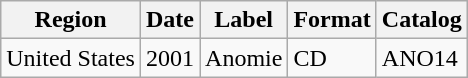<table class="wikitable">
<tr>
<th>Region</th>
<th>Date</th>
<th>Label</th>
<th>Format</th>
<th>Catalog</th>
</tr>
<tr>
<td>United States</td>
<td>2001</td>
<td>Anomie</td>
<td>CD</td>
<td>ANO14</td>
</tr>
</table>
